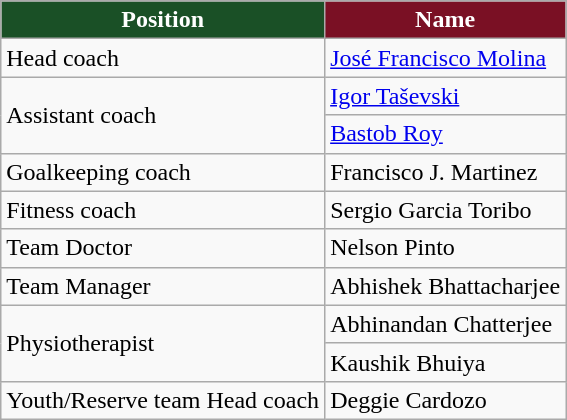<table class="wikitable" "margin-left:1em;float:center">
<tr>
<th style="background:#1A5026; color:white; text-align:center;">Position</th>
<th style="background:#7A1024; color:white; text-align:center;">Name</th>
</tr>
<tr>
<td>Head coach</td>
<td> <a href='#'>José Francisco Molina</a></td>
</tr>
<tr>
<td rowspan="2">Assistant coach</td>
<td> <a href='#'>Igor Taševski</a></td>
</tr>
<tr>
<td> <a href='#'>Bastob Roy</a></td>
</tr>
<tr>
<td>Goalkeeping coach</td>
<td> Francisco J. Martinez</td>
</tr>
<tr>
<td>Fitness coach</td>
<td> Sergio Garcia Toribo</td>
</tr>
<tr>
<td>Team Doctor</td>
<td> Nelson Pinto</td>
</tr>
<tr>
<td>Team Manager</td>
<td> Abhishek Bhattacharjee</td>
</tr>
<tr>
<td rowspan="2">Physiotherapist</td>
<td> Abhinandan Chatterjee</td>
</tr>
<tr>
<td> Kaushik Bhuiya</td>
</tr>
<tr>
<td>Youth/Reserve team Head coach</td>
<td> Deggie Cardozo</td>
</tr>
</table>
